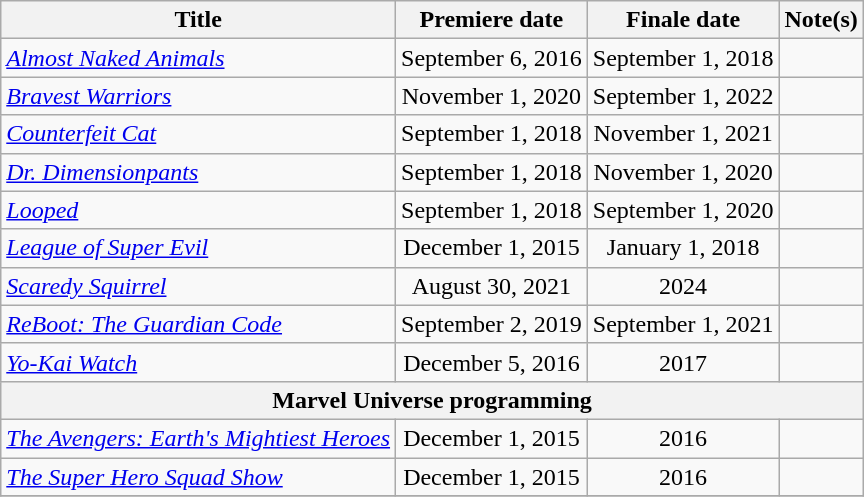<table class="wikitable sortable" style="text-align: center;">
<tr>
<th>Title</th>
<th>Premiere date</th>
<th>Finale date</th>
<th>Note(s)</th>
</tr>
<tr>
<td scope="row" style="text-align:left;"><em><a href='#'>Almost Naked Animals</a></em></td>
<td>September 6, 2016</td>
<td>September 1, 2018</td>
<td></td>
</tr>
<tr>
<td scope="row" style="text-align:left;"><em><a href='#'>Bravest Warriors</a></em></td>
<td>November 1, 2020</td>
<td>September 1, 2022</td>
<td></td>
</tr>
<tr>
<td scope="row" style="text-align:left;"><em><a href='#'>Counterfeit Cat</a></em></td>
<td>September 1, 2018</td>
<td>November 1, 2021</td>
<td></td>
</tr>
<tr>
<td scope="row" style="text-align:left;"><em><a href='#'>Dr. Dimensionpants</a></em></td>
<td>September 1, 2018</td>
<td>November 1, 2020</td>
<td></td>
</tr>
<tr>
<td scope="row" style="text-align:left;"><em><a href='#'>Looped</a></em></td>
<td>September 1, 2018</td>
<td>September 1, 2020</td>
<td></td>
</tr>
<tr>
<td scope="row" style="text-align:left;"><em><a href='#'>League of Super Evil</a></em></td>
<td>December 1, 2015</td>
<td>January 1, 2018</td>
<td></td>
</tr>
<tr>
<td scope="row" style="text-align:left;"><em><a href='#'>Scaredy Squirrel</a></em></td>
<td>August 30, 2021</td>
<td>2024</td>
<td></td>
</tr>
<tr>
<td scope="row" style="text-align:left;"><em><a href='#'>ReBoot: The Guardian Code</a></em></td>
<td>September 2, 2019</td>
<td>September 1, 2021</td>
<td></td>
</tr>
<tr>
<td scrope="row" style="text-align:left;"><em><a href='#'>Yo-Kai Watch</a></em></td>
<td>December 5, 2016</td>
<td>2017</td>
<td></td>
</tr>
<tr>
<th colspan="4">Marvel Universe programming</th>
</tr>
<tr>
<td scope="row" style="text-align:left;"><em><a href='#'>The Avengers: Earth's Mightiest Heroes</a></em></td>
<td>December 1, 2015</td>
<td>2016</td>
<td></td>
</tr>
<tr>
<td scope="row" style="text-align:left;"><em><a href='#'>The Super Hero Squad Show</a></em></td>
<td>December 1, 2015</td>
<td>2016</td>
<td></td>
</tr>
<tr>
</tr>
</table>
